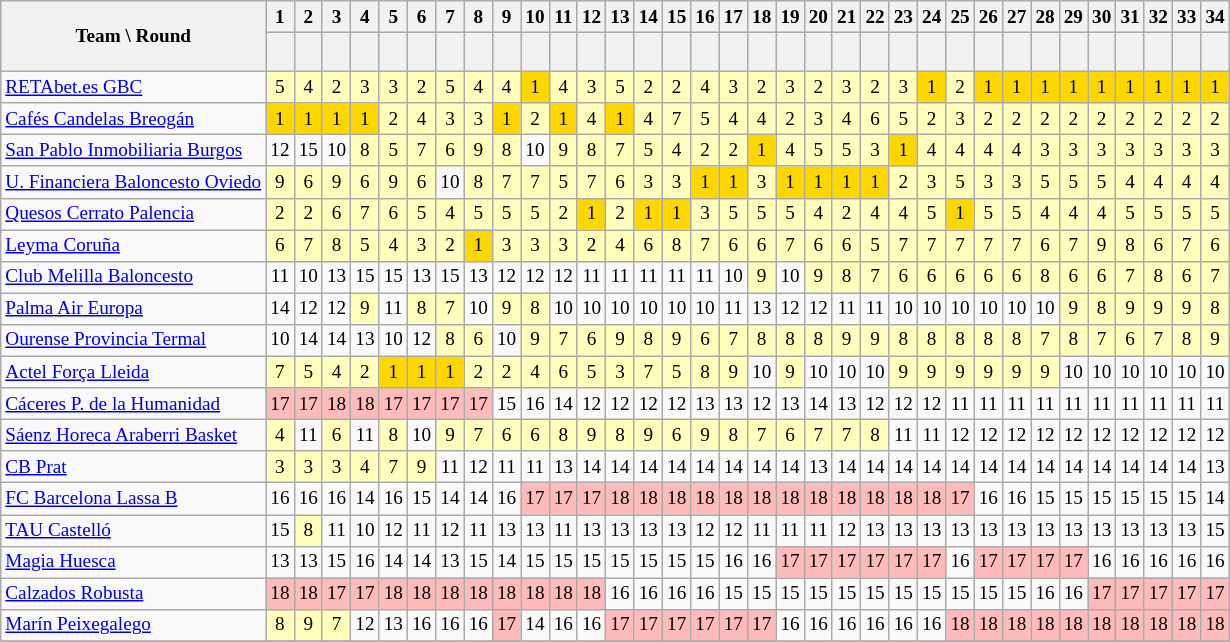<table class="wikitable sortable" style="font-size: 80%; text-align:center;">
<tr>
<th rowspan="2" style="width:150">Team \ Round</th>
<th align=center>1</th>
<th align=center>2</th>
<th align=center>3</th>
<th align=center>4</th>
<th align=center>5</th>
<th align=center>6</th>
<th align=center>7</th>
<th align=center>8</th>
<th align=center>9</th>
<th align=center>10</th>
<th align=center>11</th>
<th align=center>12</th>
<th align=center>13</th>
<th align=center>14</th>
<th align=center>15</th>
<th align=center>16</th>
<th align=center>17</th>
<th align=center>18</th>
<th align=center>19</th>
<th align=center>20</th>
<th align=center>21</th>
<th align=center>22</th>
<th align=center>23</th>
<th align=center>24</th>
<th align=center>25</th>
<th align=center>26</th>
<th align=center>27</th>
<th align=center>28</th>
<th align=center>29</th>
<th align=center>30</th>
<th align=center>31</th>
<th align=center>32</th>
<th align=center>33</th>
<th align=center>34</th>
</tr>
<tr>
<th style="text-align:center; height:20px;"></th>
<th align=center></th>
<th align=center></th>
<th align=center></th>
<th align=center></th>
<th align=center></th>
<th align=center></th>
<th align=center></th>
<th align=center></th>
<th align=center></th>
<th align=center></th>
<th align=center></th>
<th align=center></th>
<th align=center></th>
<th align=center></th>
<th align=center></th>
<th align=center></th>
<th align=center></th>
<th align=center></th>
<th align=center></th>
<th align=center></th>
<th align=center></th>
<th align=center></th>
<th align=center></th>
<th align=center></th>
<th align=center></th>
<th align=center></th>
<th align=center></th>
<th align=center></th>
<th align=center></th>
<th align=center></th>
<th align=center></th>
<th align=center></th>
<th align=center></th>
</tr>
<tr>
<td align=left><a href='#'>RETAbet.es GBC</a></td>
<td bgcolor=#FFFFBB>5</td>
<td bgcolor=#FFFFBB>4</td>
<td bgcolor=#FFFFBB>2</td>
<td bgcolor=#FFFFBB>3</td>
<td bgcolor=#FFFFBB>3</td>
<td bgcolor=#FFFFBB>2</td>
<td bgcolor=#FFFFBB>5</td>
<td bgcolor=#FFFFBB>4</td>
<td bgcolor=#FFFFBB>4</td>
<td bgcolor=gold>1</td>
<td bgcolor=#FFFFBB>4</td>
<td bgcolor=#FFFFBB>3</td>
<td bgcolor=#FFFFBB>5</td>
<td bgcolor=#FFFFBB>2</td>
<td bgcolor=#FFFFBB>2</td>
<td bgcolor=#FFFFBB>4</td>
<td bgcolor=#FFFFBB>3</td>
<td bgcolor=#FFFFBB>2</td>
<td bgcolor=#FFFFBB>3</td>
<td bgcolor=#FFFFBB>2</td>
<td bgcolor=#FFFFBB>3</td>
<td bgcolor=#FFFFBB>2</td>
<td bgcolor=#FFFFBB>3</td>
<td bgcolor=gold>1</td>
<td bgcolor=#FFFFBB>2</td>
<td bgcolor=gold>1</td>
<td bgcolor=gold>1</td>
<td bgcolor=gold>1</td>
<td bgcolor=gold>1</td>
<td bgcolor=gold>1</td>
<td bgcolor=gold>1</td>
<td bgcolor=gold>1</td>
<td bgcolor=gold>1</td>
<td bgcolor=gold>1</td>
</tr>
<tr>
<td align=left><a href='#'>Cafés Candelas Breogán</a></td>
<td bgcolor=gold>1</td>
<td bgcolor=gold>1</td>
<td bgcolor=gold>1</td>
<td bgcolor=gold>1</td>
<td bgcolor=#FFFFBB>2</td>
<td bgcolor=#FFFFBB>4</td>
<td bgcolor=#FFFFBB>3</td>
<td bgcolor=#FFFFBB>3</td>
<td bgcolor=gold>1</td>
<td bgcolor=#FFFFBB>2</td>
<td bgcolor=gold>1</td>
<td bgcolor=#FFFFBB>4</td>
<td bgcolor=gold>1</td>
<td bgcolor=#FFFFBB>4</td>
<td bgcolor=#FFFFBB>7</td>
<td bgcolor=#FFFFBB>5</td>
<td bgcolor=#FFFFBB>4</td>
<td bgcolor=#FFFFBB>4</td>
<td bgcolor=#FFFFBB>2</td>
<td bgcolor=#FFFFBB>3</td>
<td bgcolor=#FFFFBB>4</td>
<td bgcolor=#FFFFBB>6</td>
<td bgcolor=#FFFFBB>5</td>
<td bgcolor=#FFFFBB>2</td>
<td bgcolor=#FFFFBB>3</td>
<td bgcolor=#FFFFBB>2</td>
<td bgcolor=#FFFFBB>2</td>
<td bgcolor=#FFFFBB>2</td>
<td bgcolor=#FFFFBB>2</td>
<td bgcolor=#FFFFBB>2</td>
<td bgcolor=#FFFFBB>2</td>
<td bgcolor=#FFFFBB>2</td>
<td bgcolor=#FFFFBB>2</td>
<td bgcolor=#FFFFBB>2</td>
</tr>
<tr>
<td align=left><a href='#'>San Pablo Inmobiliaria Burgos</a></td>
<td>12</td>
<td>15</td>
<td>10</td>
<td bgcolor=#FFFFBB>8</td>
<td bgcolor=#FFFFBB>5</td>
<td bgcolor=#FFFFBB>7</td>
<td bgcolor=#FFFFBB>6</td>
<td bgcolor=#FFFFBB>9</td>
<td bgcolor=#FFFFBB>8</td>
<td>10</td>
<td bgcolor=#FFFFBB>9</td>
<td bgcolor=#FFFFBB>8</td>
<td bgcolor=#FFFFBB>7</td>
<td bgcolor=#FFFFBB>5</td>
<td bgcolor=#FFFFBB>4</td>
<td bgcolor=#FFFFBB>2</td>
<td bgcolor=#FFFFBB>2</td>
<td bgcolor=gold>1</td>
<td bgcolor=#FFFFBB>4</td>
<td bgcolor=#FFFFBB>5</td>
<td bgcolor=#FFFFBB>5</td>
<td bgcolor=#FFFFBB>3</td>
<td bgcolor=gold>1</td>
<td bgcolor=#FFFFBB>4</td>
<td bgcolor=#FFFFBB>4</td>
<td bgcolor=#FFFFBB>4</td>
<td bgcolor=#FFFFBB>4</td>
<td bgcolor=#FFFFBB>3</td>
<td bgcolor=#FFFFBB>3</td>
<td bgcolor=#FFFFBB>3</td>
<td bgcolor=#FFFFBB>3</td>
<td bgcolor=#FFFFBB>3</td>
<td bgcolor=#FFFFBB>3</td>
<td bgcolor=#FFFFBB>3</td>
</tr>
<tr>
<td align=left><a href='#'>U. Financiera Baloncesto Oviedo</a></td>
<td bgcolor=#FFFFBB>9</td>
<td bgcolor=#FFFFBB>6</td>
<td bgcolor=#FFFFBB>9</td>
<td bgcolor=#FFFFBB>6</td>
<td bgcolor=#FFFFBB>9</td>
<td bgcolor=#FFFFBB>6</td>
<td>10</td>
<td bgcolor=#FFFFBB>8</td>
<td bgcolor=#FFFFBB>7</td>
<td bgcolor=#FFFFBB>7</td>
<td bgcolor=#FFFFBB>5</td>
<td bgcolor=#FFFFBB>7</td>
<td bgcolor=#FFFFBB>6</td>
<td bgcolor=#FFFFBB>3</td>
<td bgcolor=#FFFFBB>3</td>
<td bgcolor=gold>1</td>
<td bgcolor=gold>1</td>
<td bgcolor=#FFFFBB>3</td>
<td bgcolor=gold>1</td>
<td bgcolor=gold>1</td>
<td bgcolor=gold>1</td>
<td bgcolor=gold>1</td>
<td bgcolor=#FFFFBB>2</td>
<td bgcolor=#FFFFBB>3</td>
<td bgcolor=#FFFFBB>5</td>
<td bgcolor=#FFFFBB>3</td>
<td bgcolor=#FFFFBB>3</td>
<td bgcolor=#FFFFBB>5</td>
<td bgcolor=#FFFFBB>5</td>
<td bgcolor=#FFFFBB>5</td>
<td bgcolor=#FFFFBB>4</td>
<td bgcolor=#FFFFBB>4</td>
<td bgcolor=#FFFFBB>4</td>
<td bgcolor=#FFFFBB>4</td>
</tr>
<tr>
<td align=left><a href='#'>Quesos Cerrato Palencia</a></td>
<td bgcolor=#FFFFBB>2</td>
<td bgcolor=#FFFFBB>2</td>
<td bgcolor=#FFFFBB>6</td>
<td bgcolor=#FFFFBB>7</td>
<td bgcolor=#FFFFBB>6</td>
<td bgcolor=#FFFFBB>5</td>
<td bgcolor=#FFFFBB>4</td>
<td bgcolor=#FFFFBB>5</td>
<td bgcolor=#FFFFBB>5</td>
<td bgcolor=#FFFFBB>5</td>
<td bgcolor=#FFFFBB>2</td>
<td bgcolor=gold>1</td>
<td bgcolor=#FFFFBB>2</td>
<td bgcolor=gold>1</td>
<td bgcolor=gold>1</td>
<td bgcolor=#FFFFBB>3</td>
<td bgcolor=#FFFFBB>5</td>
<td bgcolor=#FFFFBB>5</td>
<td bgcolor=#FFFFBB>5</td>
<td bgcolor=#FFFFBB>4</td>
<td bgcolor=#FFFFBB>2</td>
<td bgcolor=#FFFFBB>4</td>
<td bgcolor=#FFFFBB>4</td>
<td bgcolor=#FFFFBB>5</td>
<td bgcolor=gold>1</td>
<td bgcolor=#FFFFBB>5</td>
<td bgcolor=#FFFFBB>5</td>
<td bgcolor=#FFFFBB>4</td>
<td bgcolor=#FFFFBB>4</td>
<td bgcolor=#FFFFBB>4</td>
<td bgcolor=#FFFFBB>5</td>
<td bgcolor=#FFFFBB>5</td>
<td bgcolor=#FFFFBB>5</td>
<td bgcolor=#FFFFBB>5</td>
</tr>
<tr>
<td align=left><a href='#'>Leyma Coruña</a></td>
<td bgcolor=#FFFFBB>6</td>
<td bgcolor=#FFFFBB>7</td>
<td bgcolor=#FFFFBB>8</td>
<td bgcolor=#FFFFBB>5</td>
<td bgcolor=#FFFFBB>4</td>
<td bgcolor=#FFFFBB>3</td>
<td bgcolor=#FFFFBB>2</td>
<td bgcolor=gold>1</td>
<td bgcolor=#FFFFBB>3</td>
<td bgcolor=#FFFFBB>3</td>
<td bgcolor=#FFFFBB>3</td>
<td bgcolor=#FFFFBB>2</td>
<td bgcolor=#FFFFBB>4</td>
<td bgcolor=#FFFFBB>6</td>
<td bgcolor=#FFFFBB>8</td>
<td bgcolor=#FFFFBB>7</td>
<td bgcolor=#FFFFBB>6</td>
<td bgcolor=#FFFFBB>6</td>
<td bgcolor=#FFFFBB>7</td>
<td bgcolor=#FFFFBB>6</td>
<td bgcolor=#FFFFBB>6</td>
<td bgcolor=#FFFFBB>5</td>
<td bgcolor=#FFFFBB>7</td>
<td bgcolor=#FFFFBB>7</td>
<td bgcolor=#FFFFBB>7</td>
<td bgcolor=#FFFFBB>7</td>
<td bgcolor=#FFFFBB>7</td>
<td bgcolor=#FFFFBB>6</td>
<td bgcolor=#FFFFBB>7</td>
<td bgcolor=#FFFFBB>9</td>
<td bgcolor=#FFFFBB>8</td>
<td bgcolor=#FFFFBB>6</td>
<td bgcolor=#FFFFBB>7</td>
<td bgcolor=#FFFFBB>6</td>
</tr>
<tr>
<td align=left><a href='#'>Club Melilla Baloncesto</a></td>
<td>11</td>
<td>10</td>
<td>13</td>
<td>15</td>
<td>15</td>
<td>13</td>
<td>15</td>
<td>13</td>
<td>12</td>
<td>12</td>
<td>12</td>
<td>11</td>
<td>11</td>
<td>11</td>
<td>11</td>
<td>11</td>
<td>10</td>
<td bgcolor=#FFFFBB>9</td>
<td>10</td>
<td bgcolor=#FFFFBB>9</td>
<td bgcolor=#FFFFBB>8</td>
<td bgcolor=#FFFFBB>7</td>
<td bgcolor=#FFFFBB>6</td>
<td bgcolor=#FFFFBB>6</td>
<td bgcolor=#FFFFBB>6</td>
<td bgcolor=#FFFFBB>6</td>
<td bgcolor=#FFFFBB>6</td>
<td bgcolor=#FFFFBB>8</td>
<td bgcolor=#FFFFBB>6</td>
<td bgcolor=#FFFFBB>6</td>
<td bgcolor=#FFFFBB>7</td>
<td bgcolor=#FFFFBB>8</td>
<td bgcolor=#FFFFBB>6</td>
<td bgcolor=#FFFFBB>7</td>
</tr>
<tr>
<td align=left><a href='#'>Palma Air Europa</a></td>
<td>14</td>
<td>12</td>
<td>12</td>
<td bgcolor=#FFFFBB>9</td>
<td>11</td>
<td bgcolor=#FFFFBB>8</td>
<td bgcolor=#FFFFBB>7</td>
<td>10</td>
<td bgcolor=#FFFFBB>9</td>
<td bgcolor=#FFFFBB>8</td>
<td>10</td>
<td>10</td>
<td>10</td>
<td>10</td>
<td>10</td>
<td>10</td>
<td>11</td>
<td>13</td>
<td>12</td>
<td>12</td>
<td>11</td>
<td>11</td>
<td>10</td>
<td>10</td>
<td>10</td>
<td>10</td>
<td>10</td>
<td>10</td>
<td bgcolor=#FFFFBB>9</td>
<td bgcolor=#FFFFBB>8</td>
<td bgcolor=#FFFFBB>9</td>
<td bgcolor=#FFFFBB>9</td>
<td bgcolor=#FFFFBB>9</td>
<td bgcolor=#FFFFBB>8</td>
</tr>
<tr>
<td align=left><a href='#'>Ourense Provincia Termal</a></td>
<td>10</td>
<td>14</td>
<td>14</td>
<td>13</td>
<td>10</td>
<td>12</td>
<td bgcolor=#FFFFBB>8</td>
<td bgcolor=#FFFFBB>6</td>
<td>10</td>
<td bgcolor=#FFFFBB>9</td>
<td bgcolor=#FFFFBB>7</td>
<td bgcolor=#FFFFBB>6</td>
<td bgcolor=#FFFFBB>9</td>
<td bgcolor=#FFFFBB>8</td>
<td bgcolor=#FFFFBB>9</td>
<td bgcolor=#FFFFBB>6</td>
<td bgcolor=#FFFFBB>7</td>
<td bgcolor=#FFFFBB>8</td>
<td bgcolor=#FFFFBB>8</td>
<td bgcolor=#FFFFBB>8</td>
<td bgcolor=#FFFFBB>9</td>
<td bgcolor=#FFFFBB>9</td>
<td bgcolor=#FFFFBB>8</td>
<td bgcolor=#FFFFBB>8</td>
<td bgcolor=#FFFFBB>8</td>
<td bgcolor=#FFFFBB>8</td>
<td bgcolor=#FFFFBB>8</td>
<td bgcolor=#FFFFBB>7</td>
<td bgcolor=#FFFFBB>8</td>
<td bgcolor=#FFFFBB>7</td>
<td bgcolor=#FFFFBB>6</td>
<td bgcolor=#FFFFBB>7</td>
<td bgcolor=#FFFFBB>8</td>
<td bgcolor=#FFFFBB>9</td>
</tr>
<tr>
<td align=left><a href='#'>Actel Força Lleida</a></td>
<td bgcolor=#FFFFBB>7</td>
<td bgcolor=#FFFFBB>5</td>
<td bgcolor=#FFFFBB>4</td>
<td bgcolor=#FFFFBB>2</td>
<td bgcolor=gold>1</td>
<td bgcolor=gold>1</td>
<td bgcolor=gold>1</td>
<td bgcolor=#FFFFBB>2</td>
<td bgcolor=#FFFFBB>2</td>
<td bgcolor=#FFFFBB>4</td>
<td bgcolor=#FFFFBB>6</td>
<td bgcolor=#FFFFBB>5</td>
<td bgcolor=#FFFFBB>3</td>
<td bgcolor=#FFFFBB>7</td>
<td bgcolor=#FFFFBB>5</td>
<td bgcolor=#FFFFBB>8</td>
<td bgcolor=#FFFFBB>9</td>
<td>10</td>
<td bgcolor=#FFFFBB>9</td>
<td>10</td>
<td>10</td>
<td>10</td>
<td bgcolor=#FFFFBB>9</td>
<td bgcolor=#FFFFBB>9</td>
<td bgcolor=#FFFFBB>9</td>
<td bgcolor=#FFFFBB>9</td>
<td bgcolor=#FFFFBB>9</td>
<td bgcolor=#FFFFBB>9</td>
<td>10</td>
<td>10</td>
<td>10</td>
<td>10</td>
<td>10</td>
<td>10</td>
</tr>
<tr>
<td align=left><a href='#'>Cáceres P. de la Humanidad</a></td>
<td bgcolor=#FFBBBB>17</td>
<td bgcolor=#FFBBBB>17</td>
<td bgcolor=#FFBBBB>18</td>
<td bgcolor=#FFBBBB>18</td>
<td bgcolor=#FFBBBB>17</td>
<td bgcolor=#FFBBBB>17</td>
<td bgcolor=#FFBBBB>17</td>
<td bgcolor=#FFBBBB>17</td>
<td>15</td>
<td>16</td>
<td>14</td>
<td>12</td>
<td>12</td>
<td>12</td>
<td>12</td>
<td>13</td>
<td>13</td>
<td>12</td>
<td>13</td>
<td>14</td>
<td>13</td>
<td>12</td>
<td>12</td>
<td>12</td>
<td>11</td>
<td>11</td>
<td>11</td>
<td>11</td>
<td>11</td>
<td>11</td>
<td>11</td>
<td>11</td>
<td>11</td>
<td>11</td>
</tr>
<tr>
<td align=left><a href='#'>Sáenz Horeca Araberri Basket</a></td>
<td bgcolor=#FFFFBB>4</td>
<td>11</td>
<td bgcolor=#FFFFBB>6</td>
<td>11</td>
<td bgcolor=#FFFFBB>8</td>
<td>10</td>
<td bgcolor=#FFFFBB>9</td>
<td bgcolor=#FFFFBB>7</td>
<td bgcolor=#FFFFBB>6</td>
<td bgcolor=#FFFFBB>6</td>
<td bgcolor=#FFFFBB>8</td>
<td bgcolor=#FFFFBB>9</td>
<td bgcolor=#FFFFBB>8</td>
<td bgcolor=#FFFFBB>9</td>
<td bgcolor=#FFFFBB>6</td>
<td bgcolor=#FFFFBB>9</td>
<td bgcolor=#FFFFBB>8</td>
<td bgcolor=#FFFFBB>7</td>
<td bgcolor=#FFFFBB>6</td>
<td bgcolor=#FFFFBB>7</td>
<td bgcolor=#FFFFBB>7</td>
<td bgcolor=#FFFFBB>8</td>
<td>11</td>
<td>11</td>
<td>12</td>
<td>12</td>
<td>12</td>
<td>12</td>
<td>12</td>
<td>12</td>
<td>12</td>
<td>12</td>
<td>12</td>
<td>12</td>
</tr>
<tr>
<td align=left><a href='#'>CB Prat</a></td>
<td bgcolor=#FFFFBB>3</td>
<td bgcolor=#FFFFBB>3</td>
<td bgcolor=#FFFFBB>3</td>
<td bgcolor=#FFFFBB>4</td>
<td bgcolor=#FFFFBB>7</td>
<td bgcolor=#FFFFBB>9</td>
<td>11</td>
<td>12</td>
<td>11</td>
<td>11</td>
<td>13</td>
<td>14</td>
<td>14</td>
<td>14</td>
<td>14</td>
<td>14</td>
<td>14</td>
<td>14</td>
<td>14</td>
<td>13</td>
<td>14</td>
<td>14</td>
<td>14</td>
<td>14</td>
<td>14</td>
<td>14</td>
<td>14</td>
<td>14</td>
<td>14</td>
<td>14</td>
<td>14</td>
<td>14</td>
<td>14</td>
<td>13</td>
</tr>
<tr>
<td align=left><a href='#'>FC Barcelona Lassa B</a></td>
<td>16</td>
<td>16</td>
<td>16</td>
<td>14</td>
<td>16</td>
<td>15</td>
<td>14</td>
<td>14</td>
<td>16</td>
<td bgcolor=#FFBBBB>17</td>
<td bgcolor=#FFBBBB>17</td>
<td bgcolor=#FFBBBB>17</td>
<td bgcolor=#FFBBBB>18</td>
<td bgcolor=#FFBBBB>18</td>
<td bgcolor=#FFBBBB>18</td>
<td bgcolor=#FFBBBB>18</td>
<td bgcolor=#FFBBBB>18</td>
<td bgcolor=#FFBBBB>18</td>
<td bgcolor=#FFBBBB>18</td>
<td bgcolor=#FFBBBB>18</td>
<td bgcolor=#FFBBBB>18</td>
<td bgcolor=#FFBBBB>18</td>
<td bgcolor=#FFBBBB>18</td>
<td bgcolor=#FFBBBB>18</td>
<td bgcolor=#FFBBBB>17</td>
<td>16</td>
<td>16</td>
<td>15</td>
<td>15</td>
<td>15</td>
<td>15</td>
<td>15</td>
<td>15</td>
<td>14</td>
</tr>
<tr>
<td align=left><a href='#'>TAU Castelló</a></td>
<td>15</td>
<td bgcolor=#FFFFBB>8</td>
<td>11</td>
<td>10</td>
<td>12</td>
<td>11</td>
<td>12</td>
<td>11</td>
<td>13</td>
<td>13</td>
<td>11</td>
<td>13</td>
<td>13</td>
<td>13</td>
<td>13</td>
<td>12</td>
<td>12</td>
<td>11</td>
<td>11</td>
<td>11</td>
<td>12</td>
<td>13</td>
<td>13</td>
<td>13</td>
<td>13</td>
<td>13</td>
<td>13</td>
<td>13</td>
<td>13</td>
<td>13</td>
<td>13</td>
<td>13</td>
<td>13</td>
<td>15</td>
</tr>
<tr>
<td align=left><a href='#'>Magia Huesca</a></td>
<td>13</td>
<td>13</td>
<td>15</td>
<td>16</td>
<td>14</td>
<td>14</td>
<td>13</td>
<td>15</td>
<td>14</td>
<td>15</td>
<td>15</td>
<td>15</td>
<td>15</td>
<td>15</td>
<td>15</td>
<td>15</td>
<td>16</td>
<td>16</td>
<td bgcolor=#FFBBBB>17</td>
<td bgcolor=#FFBBBB>17</td>
<td bgcolor=#FFBBBB>17</td>
<td bgcolor=#FFBBBB>17</td>
<td bgcolor=#FFBBBB>17</td>
<td bgcolor=#FFBBBB>17</td>
<td>16</td>
<td bgcolor=#FFBBBB>17</td>
<td bgcolor=#FFBBBB>17</td>
<td bgcolor=#FFBBBB>17</td>
<td bgcolor=#FFBBBB>17</td>
<td>16</td>
<td>16</td>
<td>16</td>
<td>16</td>
<td>16</td>
</tr>
<tr>
<td align=left><a href='#'>Calzados Robusta</a></td>
<td bgcolor=#FFBBBB>18</td>
<td bgcolor=#FFBBBB>18</td>
<td bgcolor=#FFBBBB>17</td>
<td bgcolor=#FFBBBB>17</td>
<td bgcolor=#FFBBBB>18</td>
<td bgcolor=#FFBBBB>18</td>
<td bgcolor=#FFBBBB>18</td>
<td bgcolor=#FFBBBB>18</td>
<td bgcolor=#FFBBBB>18</td>
<td bgcolor=#FFBBBB>18</td>
<td bgcolor=#FFBBBB>18</td>
<td bgcolor=#FFBBBB>18</td>
<td>16</td>
<td>16</td>
<td>16</td>
<td>16</td>
<td>15</td>
<td>15</td>
<td>15</td>
<td>15</td>
<td>15</td>
<td>15</td>
<td>15</td>
<td>15</td>
<td>15</td>
<td>15</td>
<td>15</td>
<td>16</td>
<td>16</td>
<td bgcolor=#FFBBBB>17</td>
<td bgcolor=#FFBBBB>17</td>
<td bgcolor=#FFBBBB>17</td>
<td bgcolor=#FFBBBB>17</td>
<td bgcolor=#FFBBBB>17</td>
</tr>
<tr>
<td align=left><a href='#'>Marín Peixegalego</a></td>
<td bgcolor=#FFFFBB>8</td>
<td bgcolor=#FFFFBB>9</td>
<td bgcolor=#FFFFBB>7</td>
<td>12</td>
<td>13</td>
<td>16</td>
<td>16</td>
<td>16</td>
<td bgcolor=#FFBBBB>17</td>
<td>14</td>
<td>16</td>
<td>16</td>
<td bgcolor=#FFBBBB>17</td>
<td bgcolor=#FFBBBB>17</td>
<td bgcolor=#FFBBBB>17</td>
<td bgcolor=#FFBBBB>17</td>
<td bgcolor=#FFBBBB>17</td>
<td bgcolor=#FFBBBB>17</td>
<td>16</td>
<td>16</td>
<td>16</td>
<td>16</td>
<td>16</td>
<td>16</td>
<td bgcolor=#FFBBBB>18</td>
<td bgcolor=#FFBBBB>18</td>
<td bgcolor=#FFBBBB>18</td>
<td bgcolor=#FFBBBB>18</td>
<td bgcolor=#FFBBBB>18</td>
<td bgcolor=#FFBBBB>18</td>
<td bgcolor=#FFBBBB>18</td>
<td bgcolor=#FFBBBB>18</td>
<td bgcolor=#FFBBBB>18</td>
<td bgcolor=#FFBBBB>18</td>
</tr>
<tr>
</tr>
</table>
